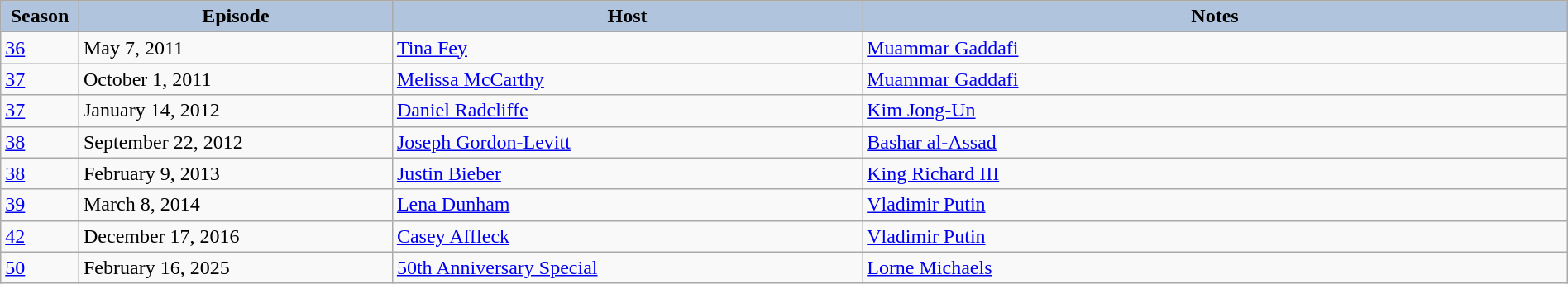<table class="wikitable" style="width:100%;">
<tr>
<th style="background:#B0C4DE;" width="5%">Season</th>
<th style="background:#B0C4DE;" width="20%">Episode</th>
<th style="background:#B0C4DE;" width="30%">Host</th>
<th style="background:#B0C4DE;" width="45%">Notes</th>
</tr>
<tr>
<td><a href='#'>36</a></td>
<td>May 7, 2011</td>
<td><a href='#'>Tina Fey</a></td>
<td><a href='#'>Muammar Gaddafi</a></td>
</tr>
<tr>
<td><a href='#'>37</a></td>
<td>October 1, 2011</td>
<td><a href='#'>Melissa McCarthy</a></td>
<td><a href='#'>Muammar Gaddafi</a></td>
</tr>
<tr>
<td><a href='#'>37</a></td>
<td>January 14, 2012</td>
<td><a href='#'>Daniel Radcliffe</a></td>
<td><a href='#'>Kim Jong-Un</a></td>
</tr>
<tr>
<td><a href='#'>38</a></td>
<td>September 22, 2012</td>
<td><a href='#'>Joseph Gordon-Levitt</a></td>
<td><a href='#'>Bashar al-Assad</a></td>
</tr>
<tr>
<td><a href='#'>38</a></td>
<td>February 9, 2013</td>
<td><a href='#'>Justin Bieber</a></td>
<td><a href='#'>King Richard III</a></td>
</tr>
<tr>
<td><a href='#'>39</a></td>
<td>March 8, 2014</td>
<td><a href='#'>Lena Dunham</a></td>
<td><a href='#'>Vladimir Putin</a></td>
</tr>
<tr>
<td><a href='#'>42</a></td>
<td>December 17, 2016</td>
<td><a href='#'>Casey Affleck</a></td>
<td><a href='#'>Vladimir Putin</a></td>
</tr>
<tr>
<td><a href='#'>50</a></td>
<td>February 16, 2025</td>
<td><a href='#'>50th Anniversary Special</a></td>
<td><a href='#'>Lorne Michaels</a></td>
</tr>
</table>
